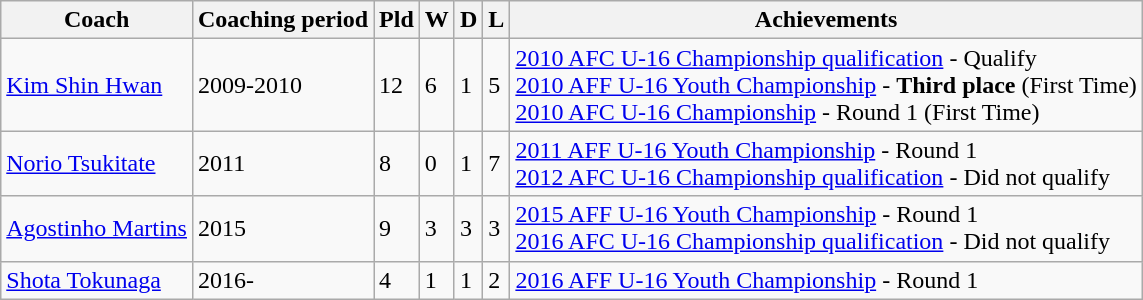<table class="wikitable">
<tr>
<th>Coach</th>
<th>Coaching period</th>
<th>Pld</th>
<th>W</th>
<th>D</th>
<th>L</th>
<th>Achievements</th>
</tr>
<tr>
<td> <a href='#'>Kim Shin Hwan</a></td>
<td>2009-2010</td>
<td>12</td>
<td>6</td>
<td>1</td>
<td>5</td>
<td><a href='#'>2010 AFC U-16 Championship qualification</a> - Qualify <br> <a href='#'>2010 AFF U-16 Youth Championship</a> - <strong>Third place</strong> (First Time) <br> <a href='#'>2010 AFC U-16 Championship</a> - Round 1 (First Time)</td>
</tr>
<tr>
<td> <a href='#'>Norio Tsukitate</a></td>
<td>2011</td>
<td>8</td>
<td>0</td>
<td>1</td>
<td>7</td>
<td><a href='#'>2011 AFF U-16 Youth Championship</a> - Round 1 <br> <a href='#'>2012 AFC U-16 Championship qualification</a> - Did not qualify</td>
</tr>
<tr>
<td> <a href='#'>Agostinho Martins</a></td>
<td>2015</td>
<td>9</td>
<td>3</td>
<td>3</td>
<td>3</td>
<td><a href='#'>2015 AFF U-16 Youth Championship</a> - Round 1 <br> <a href='#'>2016 AFC U-16 Championship qualification</a> - Did not qualify</td>
</tr>
<tr>
<td> <a href='#'>Shota Tokunaga</a></td>
<td>2016-</td>
<td>4</td>
<td>1</td>
<td>1</td>
<td>2</td>
<td><a href='#'>2016 AFF U-16 Youth Championship</a> - Round 1</td>
</tr>
</table>
